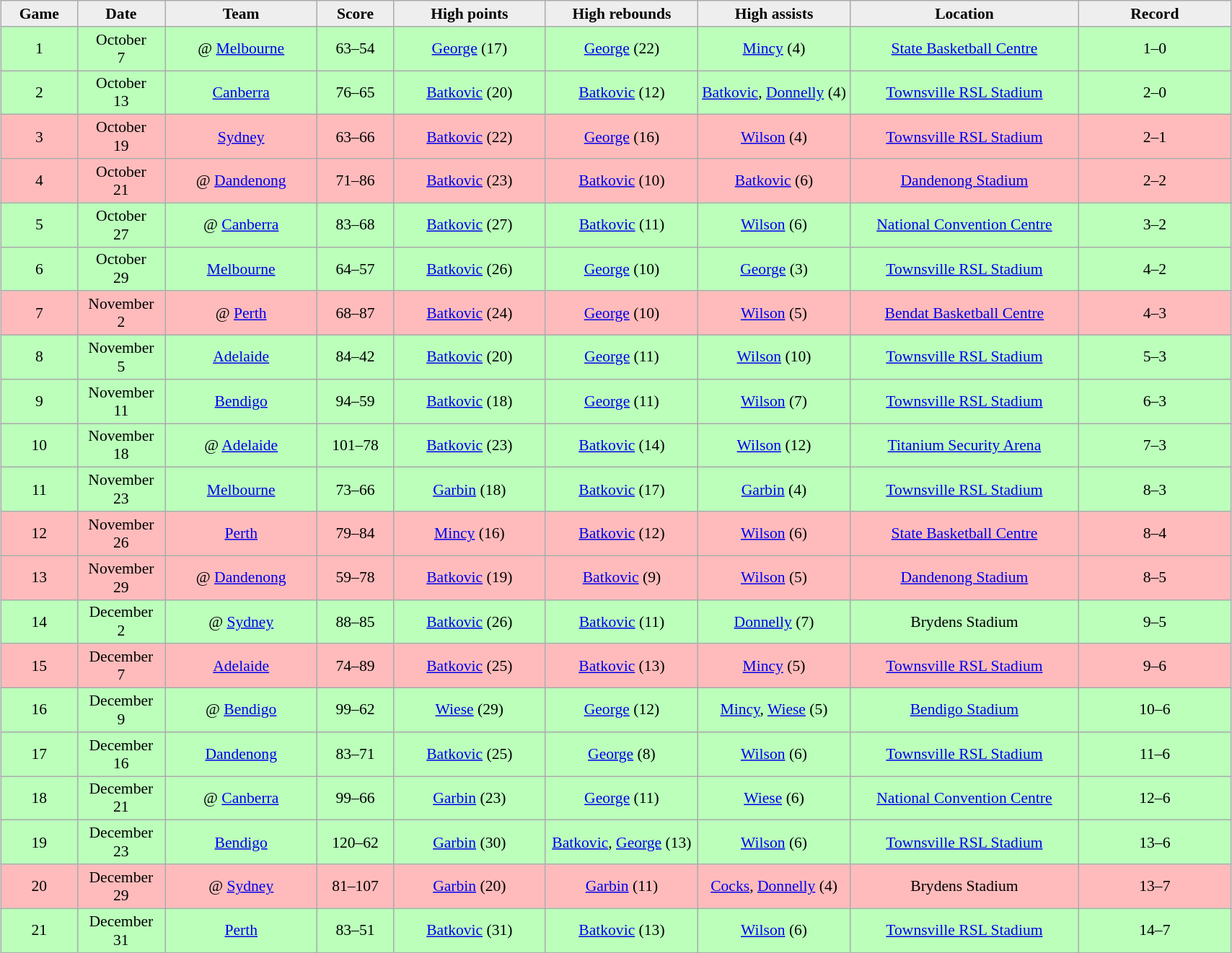<table class="wikitable" style="font-size:90%; text-align: center; width: 90%; margin:1em auto;">
<tr>
<th style="background:#eee; width: 5%;">Game</th>
<th style="background:#eee; width: 5%;">Date</th>
<th style="background:#eee; width: 10%;">Team</th>
<th style="background:#eee; width: 5%;">Score</th>
<th style="background:#eee; width: 10%;">High points</th>
<th style="background:#eee; width: 10%;">High rebounds</th>
<th style="background:#eee; width: 10%;">High assists</th>
<th style="background:#eee; width: 15%;">Location</th>
<th style="background:#eee; width: 10%;">Record</th>
</tr>
<tr style= "background:#bfb;">
<td>1</td>
<td>October <br> 7</td>
<td>@ <a href='#'>Melbourne</a></td>
<td>63–54</td>
<td><a href='#'>George</a> (17)</td>
<td><a href='#'>George</a> (22)</td>
<td><a href='#'>Mincy</a> (4)</td>
<td><a href='#'>State Basketball Centre</a></td>
<td>1–0</td>
</tr>
<tr style= "background:#bfb;">
<td>2</td>
<td>October <br> 13</td>
<td><a href='#'>Canberra</a></td>
<td>76–65</td>
<td><a href='#'>Batkovic</a> (20)</td>
<td><a href='#'>Batkovic</a> (12)</td>
<td><a href='#'>Batkovic</a>, <a href='#'>Donnelly</a> (4)</td>
<td><a href='#'>Townsville RSL Stadium</a></td>
<td>2–0</td>
</tr>
<tr style= "background:#fbb;">
<td>3</td>
<td>October <br> 19</td>
<td><a href='#'>Sydney</a></td>
<td>63–66</td>
<td><a href='#'>Batkovic</a> (22)</td>
<td><a href='#'>George</a> (16)</td>
<td><a href='#'>Wilson</a> (4)</td>
<td><a href='#'>Townsville RSL Stadium</a></td>
<td>2–1</td>
</tr>
<tr style= "background:#fbb;">
<td>4</td>
<td>October <br> 21</td>
<td>@ <a href='#'>Dandenong</a></td>
<td>71–86</td>
<td><a href='#'>Batkovic</a> (23)</td>
<td><a href='#'>Batkovic</a> (10)</td>
<td><a href='#'>Batkovic</a> (6)</td>
<td><a href='#'>Dandenong Stadium</a></td>
<td>2–2</td>
</tr>
<tr style= "background:#bfb;">
<td>5</td>
<td>October <br> 27</td>
<td>@ <a href='#'>Canberra</a></td>
<td>83–68</td>
<td><a href='#'>Batkovic</a> (27)</td>
<td><a href='#'>Batkovic</a> (11)</td>
<td><a href='#'>Wilson</a> (6)</td>
<td><a href='#'>National Convention Centre</a></td>
<td>3–2</td>
</tr>
<tr style= "background:#bfb;">
<td>6</td>
<td>October <br> 29</td>
<td><a href='#'>Melbourne</a></td>
<td>64–57</td>
<td><a href='#'>Batkovic</a> (26)</td>
<td><a href='#'>George</a> (10)</td>
<td><a href='#'>George</a> (3)</td>
<td><a href='#'>Townsville RSL Stadium</a></td>
<td>4–2</td>
</tr>
<tr style= "background:#fbb;">
<td>7</td>
<td>November <br> 2</td>
<td>@ <a href='#'>Perth</a></td>
<td>68–87</td>
<td><a href='#'>Batkovic</a> (24)</td>
<td><a href='#'>George</a> (10)</td>
<td><a href='#'>Wilson</a> (5)</td>
<td><a href='#'>Bendat Basketball Centre</a></td>
<td>4–3</td>
</tr>
<tr style= "background:#bfb;">
<td>8</td>
<td>November <br> 5</td>
<td><a href='#'>Adelaide</a></td>
<td>84–42</td>
<td><a href='#'>Batkovic</a> (20)</td>
<td><a href='#'>George</a> (11)</td>
<td><a href='#'>Wilson</a> (10)</td>
<td><a href='#'>Townsville RSL Stadium</a></td>
<td>5–3</td>
</tr>
<tr style= "background:#bfb;">
<td>9</td>
<td>November <br> 11</td>
<td><a href='#'>Bendigo</a></td>
<td>94–59</td>
<td><a href='#'>Batkovic</a> (18)</td>
<td><a href='#'>George</a> (11)</td>
<td><a href='#'>Wilson</a> (7)</td>
<td><a href='#'>Townsville RSL Stadium</a></td>
<td>6–3</td>
</tr>
<tr style= "background:#bfb;">
<td>10</td>
<td>November <br> 18</td>
<td>@ <a href='#'>Adelaide</a></td>
<td>101–78</td>
<td><a href='#'>Batkovic</a> (23)</td>
<td><a href='#'>Batkovic</a> (14)</td>
<td><a href='#'>Wilson</a> (12)</td>
<td><a href='#'>Titanium Security Arena</a></td>
<td>7–3</td>
</tr>
<tr style= "background:#bfb;">
<td>11</td>
<td>November <br> 23</td>
<td><a href='#'>Melbourne</a></td>
<td>73–66</td>
<td><a href='#'>Garbin</a> (18)</td>
<td><a href='#'>Batkovic</a> (17)</td>
<td><a href='#'>Garbin</a> (4)</td>
<td><a href='#'>Townsville RSL Stadium</a></td>
<td>8–3</td>
</tr>
<tr style= "background:#fbb;">
<td>12</td>
<td>November <br> 26</td>
<td><a href='#'>Perth</a></td>
<td>79–84</td>
<td><a href='#'>Mincy</a> (16)</td>
<td><a href='#'>Batkovic</a> (12)</td>
<td><a href='#'>Wilson</a> (6)</td>
<td><a href='#'>State Basketball Centre</a></td>
<td>8–4</td>
</tr>
<tr style= "background:#fbb;">
<td>13</td>
<td>November <br> 29</td>
<td>@ <a href='#'>Dandenong</a></td>
<td>59–78</td>
<td><a href='#'>Batkovic</a> (19)</td>
<td><a href='#'>Batkovic</a> (9)</td>
<td><a href='#'>Wilson</a> (5)</td>
<td><a href='#'>Dandenong Stadium</a></td>
<td>8–5</td>
</tr>
<tr style= "background:#bfb;">
<td>14</td>
<td>December <br> 2</td>
<td>@ <a href='#'>Sydney</a></td>
<td>88–85</td>
<td><a href='#'>Batkovic</a> (26)</td>
<td><a href='#'>Batkovic</a> (11)</td>
<td><a href='#'>Donnelly</a> (7)</td>
<td>Brydens Stadium</td>
<td>9–5</td>
</tr>
<tr style= "background:#fbb;">
<td>15</td>
<td>December <br> 7</td>
<td><a href='#'>Adelaide</a></td>
<td>74–89</td>
<td><a href='#'>Batkovic</a> (25)</td>
<td><a href='#'>Batkovic</a> (13)</td>
<td><a href='#'>Mincy</a> (5)</td>
<td><a href='#'>Townsville RSL Stadium</a></td>
<td>9–6</td>
</tr>
<tr style= "background:#bfb;">
<td>16</td>
<td>December <br> 9</td>
<td>@ <a href='#'>Bendigo</a></td>
<td>99–62</td>
<td><a href='#'>Wiese</a> (29)</td>
<td><a href='#'>George</a> (12)</td>
<td><a href='#'>Mincy</a>, <a href='#'>Wiese</a> (5)</td>
<td><a href='#'>Bendigo Stadium</a></td>
<td>10–6</td>
</tr>
<tr style= "background:#bfb;">
<td>17</td>
<td>December <br> 16</td>
<td><a href='#'>Dandenong</a></td>
<td>83–71</td>
<td><a href='#'>Batkovic</a> (25)</td>
<td><a href='#'>George</a> (8)</td>
<td><a href='#'>Wilson</a> (6)</td>
<td><a href='#'>Townsville RSL Stadium</a></td>
<td>11–6</td>
</tr>
<tr style= "background:#bfb;">
<td>18</td>
<td>December <br> 21</td>
<td>@ <a href='#'>Canberra</a></td>
<td>99–66</td>
<td><a href='#'>Garbin</a> (23)</td>
<td><a href='#'>George</a> (11)</td>
<td><a href='#'>Wiese</a> (6)</td>
<td><a href='#'>National Convention Centre</a></td>
<td>12–6</td>
</tr>
<tr style= "background:#bfb;">
<td>19</td>
<td>December <br> 23</td>
<td><a href='#'>Bendigo</a></td>
<td>120–62</td>
<td><a href='#'>Garbin</a> (30)</td>
<td><a href='#'>Batkovic</a>, <a href='#'>George</a> (13)</td>
<td><a href='#'>Wilson</a> (6)</td>
<td><a href='#'>Townsville RSL Stadium</a></td>
<td>13–6</td>
</tr>
<tr style= "background:#fbb;">
<td>20</td>
<td>December <br> 29</td>
<td>@ <a href='#'>Sydney</a></td>
<td>81–107</td>
<td><a href='#'>Garbin</a> (20)</td>
<td><a href='#'>Garbin</a> (11)</td>
<td><a href='#'>Cocks</a>, <a href='#'>Donnelly</a> (4)</td>
<td>Brydens Stadium</td>
<td>13–7</td>
</tr>
<tr style= "background:#bfb;">
<td>21</td>
<td>December <br> 31</td>
<td><a href='#'>Perth</a></td>
<td>83–51</td>
<td><a href='#'>Batkovic</a> (31)</td>
<td><a href='#'>Batkovic</a> (13)</td>
<td><a href='#'>Wilson</a> (6)</td>
<td><a href='#'>Townsville RSL Stadium</a></td>
<td>14–7</td>
</tr>
</table>
